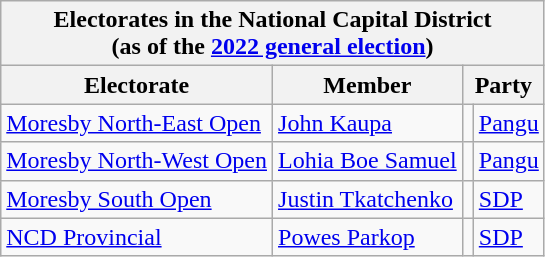<table class="wikitable">
<tr>
<th colspan="4">Electorates in the National Capital District<br>(as of the <a href='#'>2022 general election</a>)</th>
</tr>
<tr>
<th>Electorate</th>
<th>Member</th>
<th colspan="2">Party</th>
</tr>
<tr>
<td><a href='#'>Moresby North-East Open</a></td>
<td><a href='#'>John Kaupa</a></td>
<td></td>
<td><a href='#'>Pangu</a></td>
</tr>
<tr>
<td><a href='#'>Moresby North-West Open</a></td>
<td><a href='#'>Lohia Boe Samuel</a></td>
<td></td>
<td><a href='#'>Pangu</a></td>
</tr>
<tr>
<td><a href='#'>Moresby South Open</a></td>
<td><a href='#'>Justin Tkatchenko</a></td>
<td></td>
<td><a href='#'>SDP</a></td>
</tr>
<tr>
<td><a href='#'>NCD Provincial</a></td>
<td><a href='#'>Powes Parkop</a></td>
<td></td>
<td><a href='#'>SDP</a></td>
</tr>
</table>
